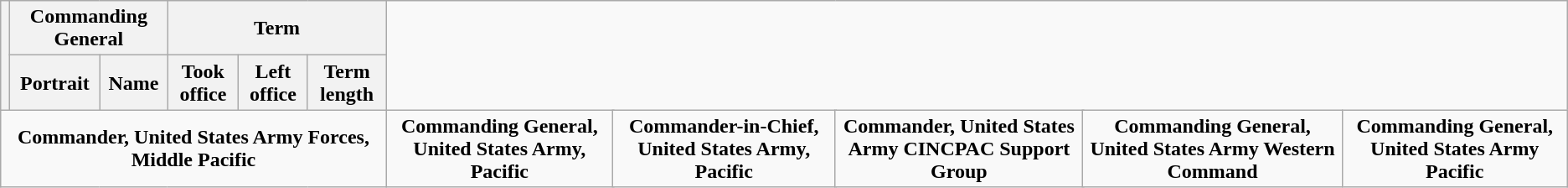<table class="wikitable sortable">
<tr>
<th rowspan=2></th>
<th colspan=2>Commanding General</th>
<th colspan=3>Term</th>
</tr>
<tr>
<th>Portrait</th>
<th>Name</th>
<th>Took office</th>
<th>Left office</th>
<th>Term length</th>
</tr>
<tr>
<td colspan="6" align="center"><strong>Commander, United States Army Forces, Middle Pacific</strong><br>

</td>
<td colspan="6" align="center"><strong>Commanding General, United States Army, Pacific</strong><br>






</td>
<td colspan="6" align="center"><strong>Commander-in-Chief, United States Army, Pacific</strong><br>








</td>
<td colspan="6" align="center"><strong>Commander, United States Army CINCPAC Support Group</strong><br>

</td>
<td colspan="6" align="center"><strong>Commanding General, United States Army Western Command</strong><br>



</td>
<td colspan="6" align="center"><strong>Commanding General, United States Army Pacific</strong><br>














</td>
</tr>
</table>
